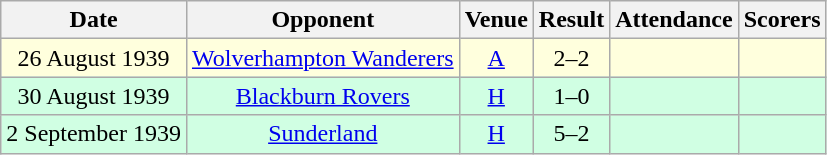<table class="wikitable sortable" style="text-align:center;">
<tr>
<th>Date</th>
<th>Opponent</th>
<th>Venue</th>
<th>Result</th>
<th>Attendance</th>
<th>Scorers</th>
</tr>
<tr style="background:#ffffdd;">
<td>26 August 1939</td>
<td><a href='#'>Wolverhampton Wanderers</a></td>
<td><a href='#'>A</a></td>
<td>2–2</td>
<td></td>
<td></td>
</tr>
<tr style="background:#d0ffe3;">
<td>30 August 1939</td>
<td><a href='#'>Blackburn Rovers</a></td>
<td><a href='#'>H</a></td>
<td>1–0</td>
<td></td>
<td></td>
</tr>
<tr style="background:#d0ffe3;">
<td>2 September 1939</td>
<td><a href='#'>Sunderland</a></td>
<td><a href='#'>H</a></td>
<td>5–2</td>
<td></td>
<td></td>
</tr>
</table>
